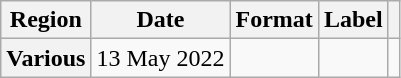<table class="wikitable plainrowheaders">
<tr>
<th scope="col">Region</th>
<th scope="col">Date</th>
<th scope="col">Format</th>
<th scope="col">Label</th>
<th scope="col"></th>
</tr>
<tr>
<th scope="row" rowspan="1">Various</th>
<td>13 May 2022</td>
<td rowspan="1"></td>
<td rowspan="1"></td>
<td></td>
</tr>
</table>
